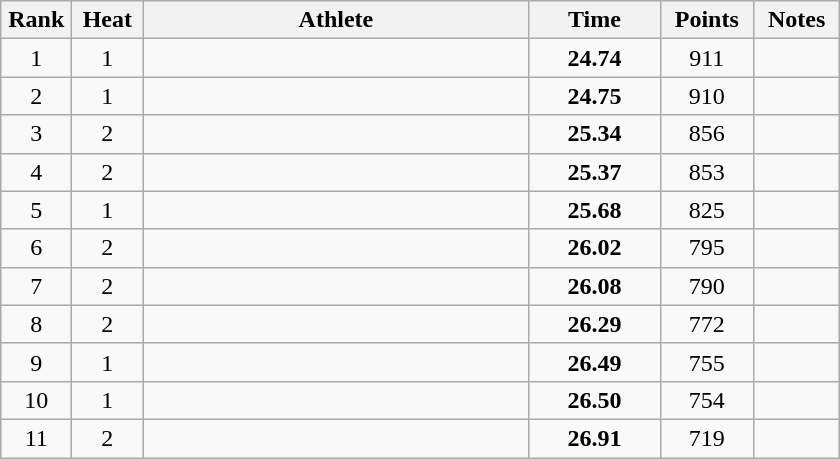<table class="wikitable" style="text-align:center">
<tr>
<th width=40>Rank</th>
<th width=40>Heat</th>
<th width=250>Athlete</th>
<th width=80>Time</th>
<th width=55>Points</th>
<th width=50>Notes</th>
</tr>
<tr>
<td>1</td>
<td>1</td>
<td align=left></td>
<td><strong>24.74</strong></td>
<td>911</td>
<td></td>
</tr>
<tr>
<td>2</td>
<td>1</td>
<td align=left></td>
<td><strong>24.75</strong></td>
<td>910</td>
<td></td>
</tr>
<tr>
<td>3</td>
<td>2</td>
<td align=left></td>
<td><strong>25.34</strong></td>
<td>856</td>
<td></td>
</tr>
<tr>
<td>4</td>
<td>2</td>
<td align=left></td>
<td><strong>25.37</strong></td>
<td>853</td>
<td></td>
</tr>
<tr>
<td>5</td>
<td>1</td>
<td align=left></td>
<td><strong>25.68</strong></td>
<td>825</td>
<td></td>
</tr>
<tr>
<td>6</td>
<td>2</td>
<td align=left></td>
<td><strong>26.02</strong></td>
<td>795</td>
<td></td>
</tr>
<tr>
<td>7</td>
<td>2</td>
<td align=left></td>
<td><strong>26.08</strong></td>
<td>790</td>
<td></td>
</tr>
<tr>
<td>8</td>
<td>2</td>
<td align=left></td>
<td><strong>26.29</strong></td>
<td>772</td>
<td></td>
</tr>
<tr>
<td>9</td>
<td>1</td>
<td align=left></td>
<td><strong>26.49</strong></td>
<td>755</td>
<td></td>
</tr>
<tr>
<td>10</td>
<td>1</td>
<td align=left></td>
<td><strong>26.50</strong></td>
<td>754</td>
<td></td>
</tr>
<tr>
<td>11</td>
<td>2</td>
<td align=left></td>
<td><strong>26.91</strong></td>
<td>719</td>
<td></td>
</tr>
</table>
